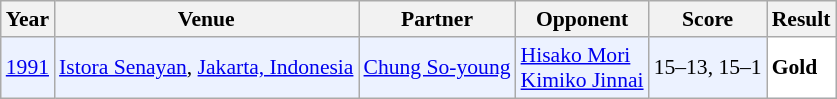<table class="sortable wikitable" style="font-size: 90%;">
<tr>
<th>Year</th>
<th>Venue</th>
<th>Partner</th>
<th>Opponent</th>
<th>Score</th>
<th>Result</th>
</tr>
<tr style="background:#ECF2FF">
<td align="center"><a href='#'>1991</a></td>
<td align="left"><a href='#'>Istora Senayan</a>, <a href='#'>Jakarta, Indonesia</a></td>
<td align="left"> <a href='#'>Chung So-young</a></td>
<td align="left"> <a href='#'>Hisako Mori</a> <br>  <a href='#'>Kimiko Jinnai</a></td>
<td align="left">15–13, 15–1</td>
<td style="text-align:left; background:white"> <strong>Gold</strong></td>
</tr>
</table>
